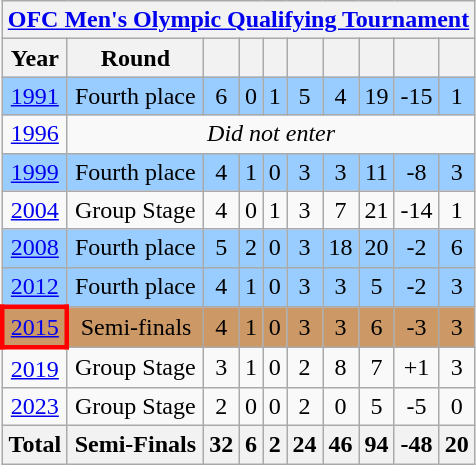<table class="wikitable" style="text-align: center;">
<tr>
<th colspan=10><a href='#'>OFC Men's Olympic Qualifying Tournament</a></th>
</tr>
<tr>
<th>Year</th>
<th>Round</th>
<th></th>
<th></th>
<th></th>
<th></th>
<th></th>
<th></th>
<th></th>
<th></th>
</tr>
<tr style="background:#9acdff;">
<td> <a href='#'>1991</a></td>
<td>Fourth place</td>
<td>6</td>
<td>0</td>
<td>1</td>
<td>5</td>
<td>4</td>
<td>19</td>
<td>-15</td>
<td>1</td>
</tr>
<tr>
<td> <a href='#'>1996</a></td>
<td colspan=9><em>Did not enter</em></td>
</tr>
<tr style="background:#9acdff;">
<td> <a href='#'>1999</a></td>
<td>Fourth place</td>
<td>4</td>
<td>1</td>
<td>0</td>
<td>3</td>
<td>3</td>
<td>11</td>
<td>-8</td>
<td>3</td>
</tr>
<tr>
<td> <a href='#'>2004</a></td>
<td>Group Stage</td>
<td>4</td>
<td>0</td>
<td>1</td>
<td>3</td>
<td>7</td>
<td>21</td>
<td>-14</td>
<td>1</td>
</tr>
<tr style="background:#9acdff;">
<td> <a href='#'>2008</a></td>
<td>Fourth place</td>
<td>5</td>
<td>2</td>
<td>0</td>
<td>3</td>
<td>18</td>
<td>20</td>
<td>-2</td>
<td>6</td>
</tr>
<tr style="background:#9acdff;">
<td> <a href='#'>2012</a></td>
<td>Fourth place</td>
<td>4</td>
<td>1</td>
<td>0</td>
<td>3</td>
<td>3</td>
<td>5</td>
<td>-2</td>
<td>3</td>
</tr>
<tr bgcolor=#cc9966>
<td style="border: 3px solid red"> <a href='#'>2015</a></td>
<td>Semi-finals</td>
<td>4</td>
<td>1</td>
<td>0</td>
<td>3</td>
<td>3</td>
<td>6</td>
<td>-3</td>
<td>3</td>
</tr>
<tr>
<td> <a href='#'>2019</a></td>
<td>Group Stage</td>
<td>3</td>
<td>1</td>
<td>0</td>
<td>2</td>
<td>8</td>
<td>7</td>
<td>+1</td>
<td>3</td>
</tr>
<tr>
<td> <a href='#'>2023</a></td>
<td>Group Stage</td>
<td>2</td>
<td>0</td>
<td>0</td>
<td>2</td>
<td>0</td>
<td>5</td>
<td>-5</td>
<td>0</td>
</tr>
<tr>
<th><strong>Total</strong></th>
<th>Semi-Finals</th>
<th><strong>32</strong></th>
<th><strong>6</strong></th>
<th><strong>2</strong></th>
<th><strong>24</strong></th>
<th><strong>46</strong></th>
<th><strong>94</strong></th>
<th><strong>-48</strong></th>
<th><strong>20</strong></th>
</tr>
</table>
